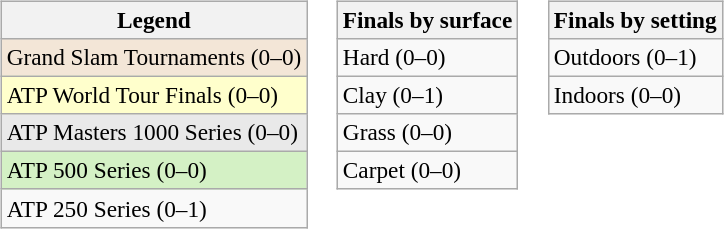<table>
<tr valign=top>
<td><br><table class=wikitable style=font-size:97%>
<tr>
<th>Legend</th>
</tr>
<tr style="background:#f3e6d7;">
<td>Grand Slam Tournaments (0–0)</td>
</tr>
<tr style="background:#ffc;">
<td>ATP World Tour Finals (0–0)</td>
</tr>
<tr style="background:#e9e9e9;">
<td>ATP Masters 1000 Series (0–0)</td>
</tr>
<tr style="background:#d4f1c5;">
<td>ATP 500 Series (0–0)</td>
</tr>
<tr>
<td>ATP 250 Series (0–1)</td>
</tr>
</table>
</td>
<td><br><table class=wikitable style=font-size:97%>
<tr>
<th>Finals by surface</th>
</tr>
<tr>
<td>Hard (0–0)</td>
</tr>
<tr>
<td>Clay (0–1)</td>
</tr>
<tr>
<td>Grass (0–0)</td>
</tr>
<tr>
<td>Carpet (0–0)</td>
</tr>
</table>
</td>
<td><br><table class=wikitable style=font-size:97%>
<tr>
<th>Finals by setting</th>
</tr>
<tr>
<td>Outdoors (0–1)</td>
</tr>
<tr>
<td>Indoors (0–0)</td>
</tr>
</table>
</td>
</tr>
</table>
